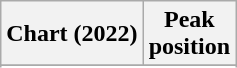<table class="wikitable sortable plainrowheaders" style="text-align:center">
<tr>
<th scope="col">Chart (2022)</th>
<th scope="col">Peak<br>position</th>
</tr>
<tr>
</tr>
<tr>
</tr>
</table>
